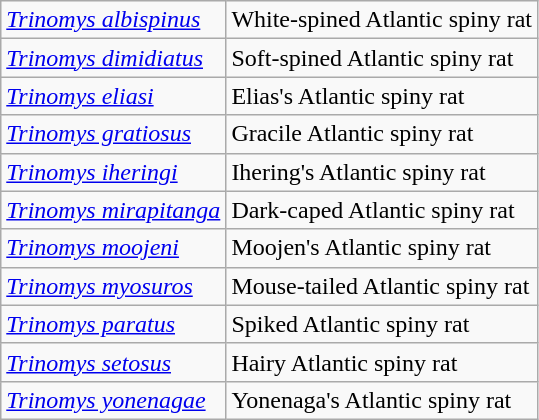<table class="wikitable">
<tr>
<td><em><a href='#'>Trinomys albispinus</a></em></td>
<td>White-spined Atlantic spiny rat</td>
</tr>
<tr>
<td><em><a href='#'>Trinomys dimidiatus</a></em></td>
<td>Soft-spined Atlantic spiny rat</td>
</tr>
<tr>
<td><em><a href='#'>Trinomys eliasi</a></em></td>
<td>Elias's Atlantic spiny rat</td>
</tr>
<tr>
<td><em><a href='#'>Trinomys gratiosus</a></em></td>
<td>Gracile Atlantic spiny rat</td>
</tr>
<tr>
<td><em><a href='#'>Trinomys iheringi</a></em></td>
<td>Ihering's Atlantic spiny rat</td>
</tr>
<tr>
<td><em><a href='#'>Trinomys mirapitanga</a></em></td>
<td>Dark-caped Atlantic spiny rat</td>
</tr>
<tr>
<td><em><a href='#'>Trinomys moojeni</a></em></td>
<td>Moojen's Atlantic spiny rat</td>
</tr>
<tr>
<td><em><a href='#'>Trinomys myosuros</a></em></td>
<td>Mouse-tailed Atlantic spiny rat</td>
</tr>
<tr>
<td><em><a href='#'>Trinomys paratus</a></em></td>
<td>Spiked Atlantic spiny rat</td>
</tr>
<tr>
<td><em><a href='#'>Trinomys setosus</a></em></td>
<td>Hairy Atlantic spiny rat</td>
</tr>
<tr>
<td><em><a href='#'>Trinomys yonenagae</a></em></td>
<td>Yonenaga's Atlantic spiny rat</td>
</tr>
</table>
